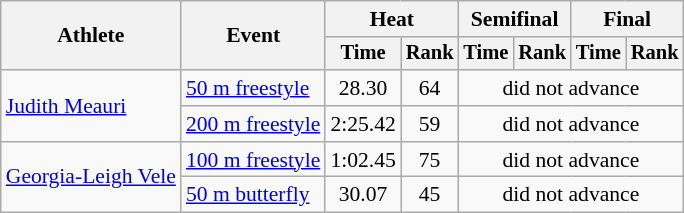<table class="wikitable" style="text-align:center; font-size:90%">
<tr>
<th rowspan="2">Athlete</th>
<th rowspan="2">Event</th>
<th colspan="2">Heat</th>
<th colspan="2">Semifinal</th>
<th colspan="2">Final</th>
</tr>
<tr style="font-size:95%">
<th>Time</th>
<th>Rank</th>
<th>Time</th>
<th>Rank</th>
<th>Time</th>
<th>Rank</th>
</tr>
<tr>
<td align=left rowspan=2><a href='#'>Judith Meauri</a></td>
<td align=left><a href='#'>50 m freestyle</a></td>
<td>28.30</td>
<td>64</td>
<td colspan=4>did not advance</td>
</tr>
<tr>
<td align=left><a href='#'>200 m freestyle</a></td>
<td>2:25.42</td>
<td>59</td>
<td colspan=4>did not advance</td>
</tr>
<tr>
<td align=left rowspan=2><a href='#'>Georgia-Leigh Vele</a></td>
<td align=left><a href='#'>100 m freestyle</a></td>
<td>1:02.45</td>
<td>75</td>
<td colspan=4>did not advance</td>
</tr>
<tr>
<td align=left><a href='#'>50 m butterfly</a></td>
<td>30.07</td>
<td>45</td>
<td colspan=4>did not advance</td>
</tr>
</table>
